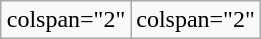<table class="wikitable" style="width:90px;float:right;margin-top:0">
<tr>
<td>colspan="2" </td>
<td>colspan="2" </td>
</tr>
</table>
